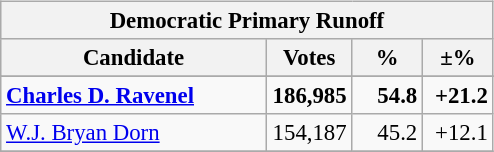<table class="wikitable" align="left" style="margin:1em 1em 1em 0; background: #f9f9f9; font-size: 95%;">
<tr style="background-color:#E9E9E9">
<th colspan="4">Democratic Primary Runoff</th>
</tr>
<tr style="background-color:#E9E9E9">
<th colspan="1" style="width: 170px">Candidate</th>
<th style="width: 50px">Votes</th>
<th style="width: 40px">%</th>
<th style="width: 40px">±%</th>
</tr>
<tr>
</tr>
<tr>
<td><strong><a href='#'>Charles D. Ravenel</a></strong></td>
<td align="right"><strong>186,985</strong></td>
<td align="right"><strong>54.8</strong></td>
<td align="right"><strong>+21.2</strong></td>
</tr>
<tr>
<td><a href='#'>W.J. Bryan Dorn</a></td>
<td align="right">154,187</td>
<td align="right">45.2</td>
<td align="right">+12.1</td>
</tr>
<tr>
</tr>
</table>
